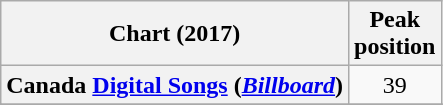<table class="wikitable sortable plainrowheaders" style="text-align:center;">
<tr>
<th>Chart (2017)</th>
<th>Peak <br> position</th>
</tr>
<tr>
<th scope="row">Canada <a href='#'>Digital Songs</a> (<a href='#'><em>Billboard</em></a>)</th>
<td>39</td>
</tr>
<tr>
</tr>
<tr>
</tr>
<tr>
</tr>
</table>
